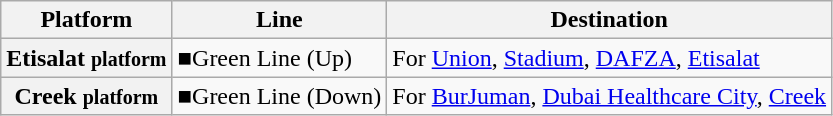<table border="1" cellspacing="0" cellpadding="3" frame="hsides" rules="rows" style="" class="wikitable">
<tr>
<th>Platform</th>
<th>Line</th>
<th>Destination</th>
</tr>
<tr>
<th>Etisalat <small>platform</small></th>
<td><span>■</span>Green Line (Up)</td>
<td>For <a href='#'>Union</a>, <a href='#'>Stadium</a>, <a href='#'>DAFZA</a>, <a href='#'>Etisalat</a></td>
</tr>
<tr>
<th>Creek <small>platform</small></th>
<td><span>■</span>Green Line (Down)</td>
<td>For <a href='#'>BurJuman</a>, <a href='#'>Dubai Healthcare City</a>, <a href='#'>Creek</a></td>
</tr>
</table>
